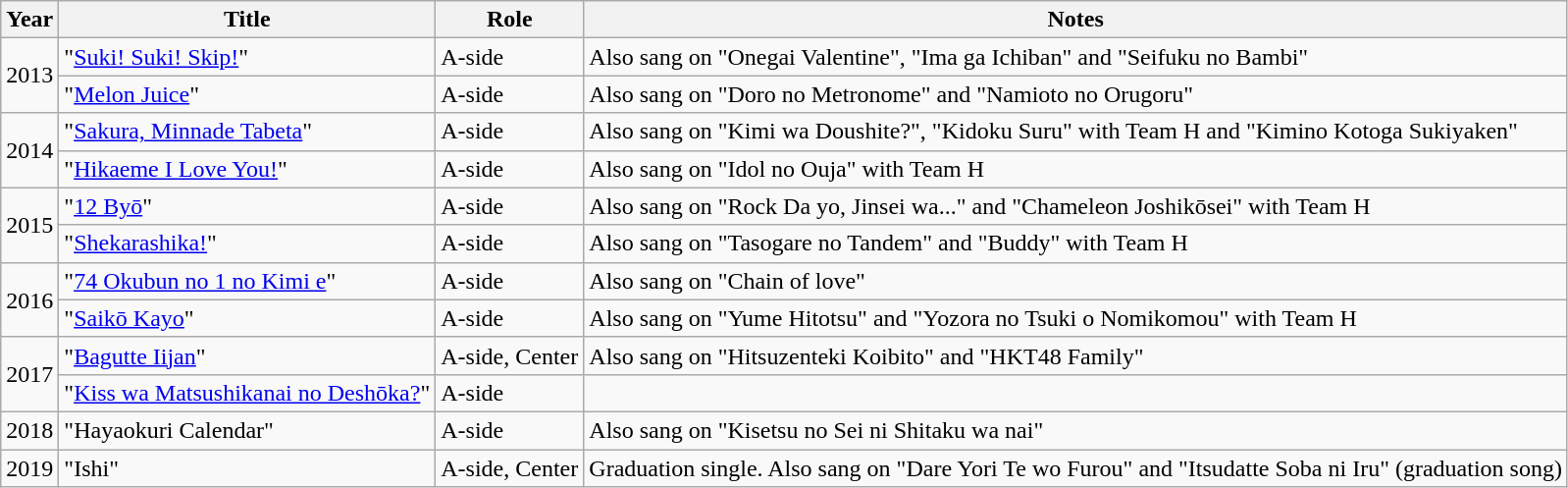<table class="wikitable sortable">
<tr>
<th>Year</th>
<th>Title </th>
<th>Role </th>
<th>Notes </th>
</tr>
<tr>
<td rowspan="2">2013</td>
<td>"<a href='#'>Suki! Suki! Skip!</a>"</td>
<td>A-side</td>
<td>Also sang on "Onegai Valentine", "Ima ga Ichiban" and "Seifuku no Bambi"</td>
</tr>
<tr>
<td>"<a href='#'>Melon Juice</a>"</td>
<td>A-side</td>
<td>Also sang on "Doro no Metronome" and "Namioto no Orugoru"</td>
</tr>
<tr>
<td rowspan="2">2014</td>
<td>"<a href='#'>Sakura, Minnade Tabeta</a>"</td>
<td>A-side</td>
<td>Also sang on "Kimi wa Doushite?", "Kidoku Suru" with Team H and "Kimino Kotoga Sukiyaken"</td>
</tr>
<tr>
<td>"<a href='#'>Hikaeme I Love You!</a>"</td>
<td>A-side</td>
<td>Also sang on "Idol no Ouja" with Team H</td>
</tr>
<tr>
<td rowspan="2">2015</td>
<td>"<a href='#'>12 Byō</a>"</td>
<td>A-side</td>
<td>Also sang on "Rock Da yo, Jinsei wa..." and "Chameleon Joshikōsei" with Team H</td>
</tr>
<tr>
<td>"<a href='#'>Shekarashika!</a>"</td>
<td>A-side</td>
<td>Also sang on "Tasogare no Tandem" and "Buddy" with Team H</td>
</tr>
<tr>
<td rowspan="2">2016</td>
<td>"<a href='#'>74 Okubun no 1 no Kimi e</a>"</td>
<td>A-side</td>
<td>Also sang on "Chain of love"</td>
</tr>
<tr>
<td>"<a href='#'>Saikō Kayo</a>"</td>
<td>A-side</td>
<td>Also sang on "Yume Hitotsu" and "Yozora no Tsuki o Nomikomou" with Team H</td>
</tr>
<tr>
<td rowspan="2">2017</td>
<td>"<a href='#'>Bagutte Iijan</a>"</td>
<td>A-side, Center</td>
<td>Also sang on "Hitsuzenteki Koibito" and "HKT48 Family"</td>
</tr>
<tr>
<td>"<a href='#'>Kiss wa Matsushikanai no Deshōka?</a>"</td>
<td>A-side</td>
<td></td>
</tr>
<tr>
<td rowspan="1">2018</td>
<td>"Hayaokuri Calendar"</td>
<td>A-side</td>
<td>Also sang on "Kisetsu no Sei ni Shitaku wa nai"</td>
</tr>
<tr>
<td rowspan="1">2019</td>
<td>"Ishi"</td>
<td>A-side, Center</td>
<td>Graduation single. Also sang on "Dare Yori Te wo Furou" and "Itsudatte Soba ni Iru" (graduation song)</td>
</tr>
</table>
